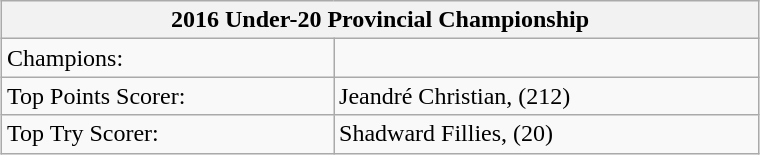<table class="wikitable" style="text-align:left; font-size:100%; width:40%; margin:1em auto 1em auto;">
<tr>
<th colspan=2><strong>2016 Under-20 Provincial Championship</strong></th>
</tr>
<tr>
<td>Champions:</td>
<td></td>
</tr>
<tr>
<td>Top Points Scorer:</td>
<td>Jeandré Christian,  (212)</td>
</tr>
<tr>
<td>Top Try Scorer:</td>
<td>Shadward Fillies,  (20)</td>
</tr>
</table>
